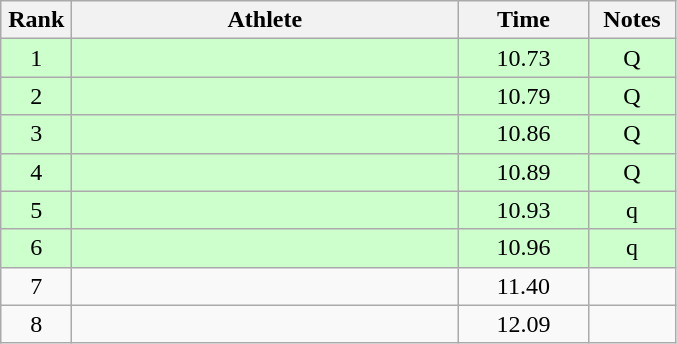<table class="wikitable" style="text-align:center">
<tr>
<th width=40>Rank</th>
<th width=250>Athlete</th>
<th width=80>Time</th>
<th width=50>Notes</th>
</tr>
<tr bgcolor="ccffcc">
<td>1</td>
<td align=left></td>
<td>10.73</td>
<td>Q</td>
</tr>
<tr bgcolor="ccffcc">
<td>2</td>
<td align=left></td>
<td>10.79</td>
<td>Q</td>
</tr>
<tr bgcolor="ccffcc">
<td>3</td>
<td align=left></td>
<td>10.86</td>
<td>Q</td>
</tr>
<tr bgcolor="ccffcc">
<td>4</td>
<td align=left></td>
<td>10.89</td>
<td>Q</td>
</tr>
<tr bgcolor="ccffcc">
<td>5</td>
<td align=left></td>
<td>10.93</td>
<td>q</td>
</tr>
<tr bgcolor="ccffcc">
<td>6</td>
<td align=left></td>
<td>10.96</td>
<td>q</td>
</tr>
<tr>
<td>7</td>
<td align=left></td>
<td>11.40</td>
<td></td>
</tr>
<tr>
<td>8</td>
<td align=left></td>
<td>12.09</td>
<td></td>
</tr>
</table>
